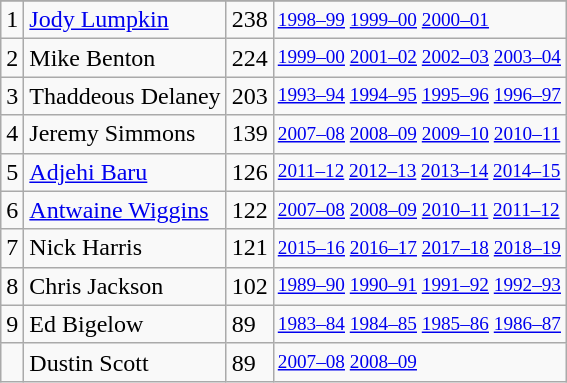<table class="wikitable">
<tr>
</tr>
<tr>
<td>1</td>
<td><a href='#'>Jody Lumpkin</a></td>
<td>238</td>
<td style="font-size:80%;"><a href='#'>1998–99</a> <a href='#'>1999–00</a> <a href='#'>2000–01</a></td>
</tr>
<tr>
<td>2</td>
<td>Mike Benton</td>
<td>224</td>
<td style="font-size:80%;"><a href='#'>1999–00</a> <a href='#'>2001–02</a> <a href='#'>2002–03</a> <a href='#'>2003–04</a></td>
</tr>
<tr>
<td>3</td>
<td>Thaddeous Delaney</td>
<td>203</td>
<td style="font-size:80%;"><a href='#'>1993–94</a> <a href='#'>1994–95</a> <a href='#'>1995–96</a> <a href='#'>1996–97</a></td>
</tr>
<tr>
<td>4</td>
<td>Jeremy Simmons</td>
<td>139</td>
<td style="font-size:80%;"><a href='#'>2007–08</a> <a href='#'>2008–09</a> <a href='#'>2009–10</a> <a href='#'>2010–11</a></td>
</tr>
<tr>
<td>5</td>
<td><a href='#'>Adjehi Baru</a></td>
<td>126</td>
<td style="font-size:80%;"><a href='#'>2011–12</a> <a href='#'>2012–13</a> <a href='#'>2013–14</a> <a href='#'>2014–15</a></td>
</tr>
<tr>
<td>6</td>
<td><a href='#'>Antwaine Wiggins</a></td>
<td>122</td>
<td style="font-size:80%;"><a href='#'>2007–08</a> <a href='#'>2008–09</a> <a href='#'>2010–11</a> <a href='#'>2011–12</a></td>
</tr>
<tr>
<td>7</td>
<td>Nick Harris</td>
<td>121</td>
<td style="font-size:80%;"><a href='#'>2015–16</a> <a href='#'>2016–17</a> <a href='#'>2017–18</a> <a href='#'>2018–19</a></td>
</tr>
<tr>
<td>8</td>
<td>Chris Jackson</td>
<td>102</td>
<td style="font-size:80%;"><a href='#'>1989–90</a> <a href='#'>1990–91</a> <a href='#'>1991–92</a> <a href='#'>1992–93</a></td>
</tr>
<tr>
<td>9</td>
<td>Ed Bigelow</td>
<td>89</td>
<td style="font-size:80%;"><a href='#'>1983–84</a> <a href='#'>1984–85</a> <a href='#'>1985–86</a> <a href='#'>1986–87</a></td>
</tr>
<tr>
<td></td>
<td>Dustin Scott</td>
<td>89</td>
<td style="font-size:80%;"><a href='#'>2007–08</a> <a href='#'>2008–09</a></td>
</tr>
</table>
